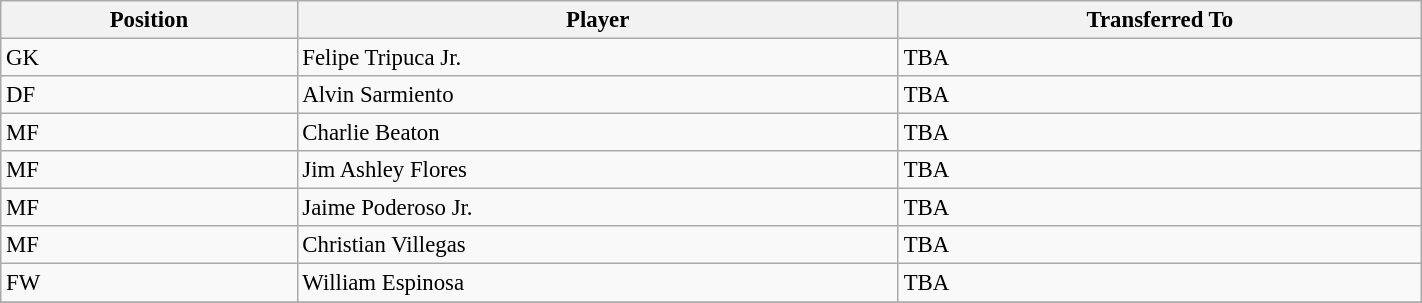<table class="wikitable sortable" style="width:75%; text-align:center; font-size:95%; text-align:left;">
<tr>
<th><strong>Position</strong></th>
<th><strong>Player</strong></th>
<th><strong>Transferred To</strong></th>
</tr>
<tr>
<td>GK</td>
<td> Felipe Tripuca Jr.</td>
<td>TBA</td>
</tr>
<tr>
<td>DF</td>
<td> Alvin Sarmiento</td>
<td>TBA</td>
</tr>
<tr>
<td>MF</td>
<td> Charlie Beaton</td>
<td>TBA</td>
</tr>
<tr>
<td>MF</td>
<td> Jim Ashley Flores</td>
<td>TBA</td>
</tr>
<tr>
<td>MF</td>
<td> Jaime Poderoso Jr.</td>
<td>TBA</td>
</tr>
<tr>
<td>MF</td>
<td> Christian Villegas</td>
<td>TBA</td>
</tr>
<tr>
<td>FW</td>
<td> William Espinosa</td>
<td>TBA</td>
</tr>
<tr>
</tr>
</table>
